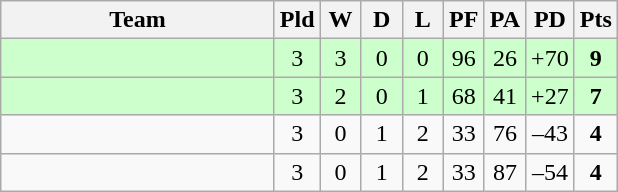<table class="wikitable" style="text-align:center;">
<tr>
<th width=175>Team</th>
<th width=20 abbr="Played">Pld</th>
<th width=20 abbr="Won">W</th>
<th width=20 abbr="Drawn">D</th>
<th width=20 abbr="Lost">L</th>
<th width=20 abbr="Points for">PF</th>
<th width=20 abbr="Points against">PA</th>
<th width=25 abbr="Points difference">PD</th>
<th width=20 abbr="Points">Pts</th>
</tr>
<tr bgcolor=ccffcc>
<td style="text-align:left;"></td>
<td>3</td>
<td>3</td>
<td>0</td>
<td>0</td>
<td>96</td>
<td>26</td>
<td>+70</td>
<td><strong>9</strong></td>
</tr>
<tr bgcolor=ccffcc>
<td style="text-align:left;"></td>
<td>3</td>
<td>2</td>
<td>0</td>
<td>1</td>
<td>68</td>
<td>41</td>
<td>+27</td>
<td><strong>7</strong></td>
</tr>
<tr>
<td style="text-align:left;"></td>
<td>3</td>
<td>0</td>
<td>1</td>
<td>2</td>
<td>33</td>
<td>76</td>
<td>–43</td>
<td><strong>4</strong></td>
</tr>
<tr>
<td style="text-align:left;"></td>
<td>3</td>
<td>0</td>
<td>1</td>
<td>2</td>
<td>33</td>
<td>87</td>
<td>–54</td>
<td><strong>4</strong></td>
</tr>
</table>
